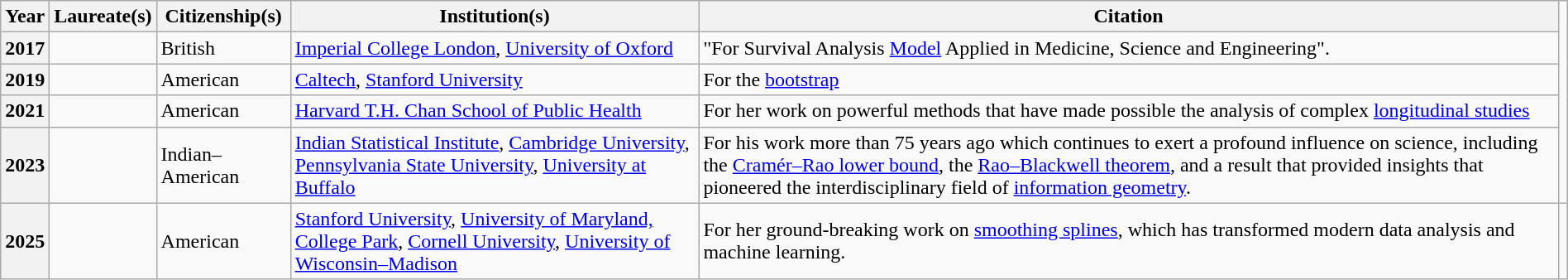<table style="margin:auto;"  class="wikitable sortable plainrowheaders">
<tr>
<th scope=col>Year</th>
<th scope=col>Laureate(s)</th>
<th scope=col>Citizenship(s)</th>
<th scope=col>Institution(s)</th>
<th scope=col class=unsortable>Citation</th>
</tr>
<tr>
<th scope=row>2017</th>
<td></td>
<td>British</td>
<td><a href='#'>Imperial College London</a>, <a href='#'>University of Oxford</a></td>
<td>"For Survival Analysis <a href='#'>Model</a> Applied in Medicine, Science and Engineering".</td>
</tr>
<tr>
<th scope=row>2019</th>
<td></td>
<td>American</td>
<td><a href='#'>Caltech</a>, <a href='#'>Stanford University</a></td>
<td>For the <a href='#'>bootstrap</a></td>
</tr>
<tr>
<th scope=row>2021</th>
<td></td>
<td>American</td>
<td><a href='#'>Harvard T.H. Chan School of Public Health</a></td>
<td>For her work on powerful methods that have made possible the analysis of complex <a href='#'>longitudinal studies</a></td>
</tr>
<tr>
<th scope=row>2023</th>
<td></td>
<td>Indian–American</td>
<td><a href='#'>Indian Statistical Institute</a>, <a href='#'>Cambridge University</a>, <a href='#'>Pennsylvania State University</a>, <a href='#'>University at Buffalo</a></td>
<td>For his work more than 75 years ago which continues to exert a profound influence on science, including the <a href='#'>Cramér–Rao lower bound</a>, the <a href='#'>Rao–Blackwell theorem</a>, and a result that provided insights that pioneered the interdisciplinary field of <a href='#'>information geometry</a>.</td>
</tr>
<tr>
<th scope=row>2025</th>
<td></td>
<td>American</td>
<td><a href='#'>Stanford University</a>, <a href='#'>University of Maryland, College Park</a>, <a href='#'>Cornell University</a>, <a href='#'>University of Wisconsin–Madison</a></td>
<td>For her ground-breaking work on <a href='#'>smoothing splines</a>, which has transformed modern data analysis and machine learning.</td>
<td></td>
</tr>
</table>
